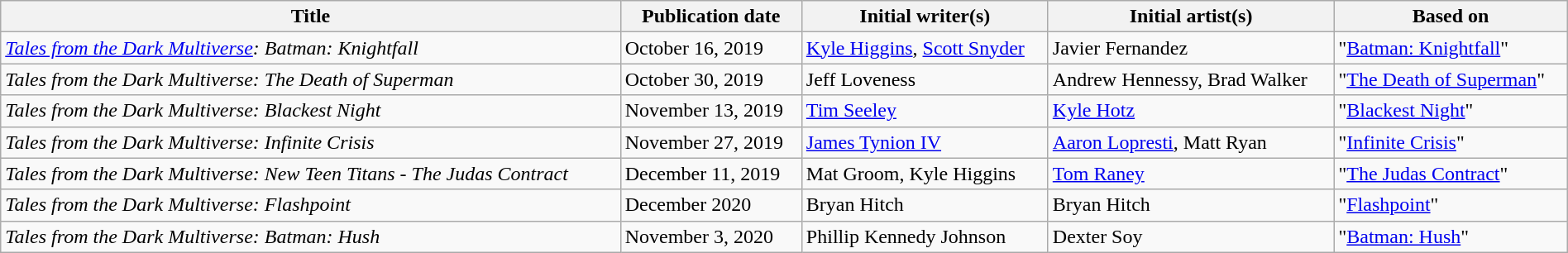<table class="wikitable" style="width:100%">
<tr>
<th>Title</th>
<th>Publication date</th>
<th>Initial writer(s)</th>
<th>Initial artist(s)</th>
<th>Based on</th>
</tr>
<tr>
<td><em><a href='#'>Tales from the Dark Multiverse</a>: Batman: Knightfall</em></td>
<td>October 16, 2019</td>
<td><a href='#'>Kyle Higgins</a>, <a href='#'>Scott Snyder</a></td>
<td>Javier Fernandez</td>
<td>"<a href='#'>Batman: Knightfall</a>"</td>
</tr>
<tr>
<td><em>Tales from the Dark Multiverse: The Death of Superman</em></td>
<td>October 30, 2019</td>
<td>Jeff Loveness</td>
<td>Andrew Hennessy, Brad Walker</td>
<td>"<a href='#'>The Death of Superman</a>"</td>
</tr>
<tr>
<td><em>Tales from the Dark Multiverse: Blackest Night</em></td>
<td>November 13, 2019</td>
<td><a href='#'>Tim Seeley</a></td>
<td><a href='#'>Kyle Hotz</a></td>
<td>"<a href='#'>Blackest Night</a>"</td>
</tr>
<tr>
<td><em>Tales from the Dark Multiverse: Infinite Crisis</em></td>
<td>November 27, 2019</td>
<td><a href='#'>James Tynion IV</a></td>
<td><a href='#'>Aaron Lopresti</a>, Matt Ryan</td>
<td>"<a href='#'>Infinite Crisis</a>"</td>
</tr>
<tr>
<td><em>Tales from the Dark Multiverse: New Teen Titans - The Judas Contract</em></td>
<td>December 11, 2019</td>
<td>Mat Groom, Kyle Higgins</td>
<td><a href='#'>Tom Raney</a></td>
<td>"<a href='#'>The Judas Contract</a>"</td>
</tr>
<tr>
<td><em>Tales from the Dark Multiverse: Flashpoint</em></td>
<td>December 2020</td>
<td>Bryan Hitch</td>
<td>Bryan Hitch</td>
<td>"<a href='#'>Flashpoint</a>"</td>
</tr>
<tr>
<td><em>Tales from the Dark Multiverse: Batman: Hush</em></td>
<td>November 3, 2020</td>
<td>Phillip Kennedy Johnson</td>
<td>Dexter Soy</td>
<td>"<a href='#'>Batman: Hush</a>"</td>
</tr>
</table>
